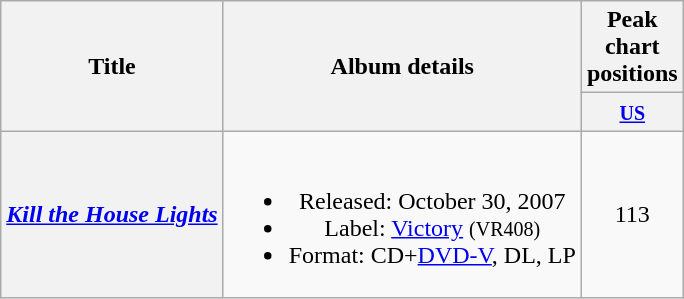<table class="wikitable plainrowheaders" style="text-align:center;">
<tr>
<th scope="col" rowspan="2">Title</th>
<th scope="col" rowspan="2">Album details</th>
<th scope="col" colspan="1">Peak chart<br>positions</th>
</tr>
<tr>
<th width="40"><small><a href='#'>US</a></small></th>
</tr>
<tr>
<th scope="row"><em><a href='#'>Kill the House Lights</a></em></th>
<td><br><ul><li>Released: October 30, 2007</li><li>Label: <a href='#'>Victory</a> <small>(VR408)</small></li><li>Format: CD+<a href='#'>DVD-V</a>, DL, LP</li></ul></td>
<td>113</td>
</tr>
</table>
